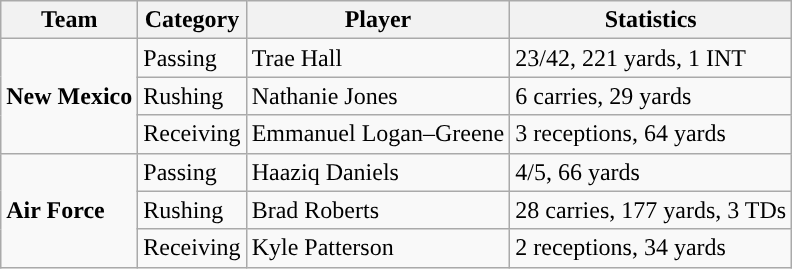<table class="wikitable" style="float: left;">
<tr>
<th>Team</th>
<th>Category</th>
<th>Player</th>
<th>Statistics</th>
</tr>
<tr>
<td rowspan=3><strong>New Mexico</strong></td>
<td>Passing</td>
<td>Trae Hall</td>
<td>23/42, 221 yards, 1 INT</td>
</tr>
<tr>
<td>Rushing</td>
<td>Nathanie Jones</td>
<td>6 carries, 29 yards</td>
</tr>
<tr>
<td>Receiving</td>
<td>Emmanuel Logan–Greene</td>
<td>3 receptions, 64 yards</td>
</tr>
<tr>
<td rowspan=3><strong>Air Force</strong></td>
<td>Passing</td>
<td>Haaziq Daniels</td>
<td>4/5, 66 yards</td>
</tr>
<tr>
<td>Rushing</td>
<td>Brad Roberts</td>
<td>28 carries, 177 yards, 3 TDs</td>
</tr>
<tr>
<td>Receiving</td>
<td>Kyle Patterson</td>
<td>2 receptions, 34 yards</td>
</tr>
</table>
